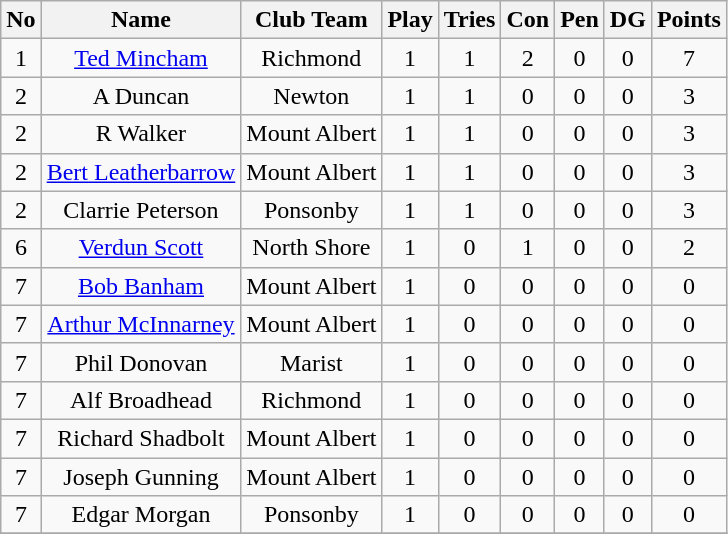<table class="wikitable sortable" style="text-align: center;">
<tr>
<th>No</th>
<th>Name</th>
<th>Club Team</th>
<th>Play</th>
<th>Tries</th>
<th>Con</th>
<th>Pen</th>
<th>DG</th>
<th>Points</th>
</tr>
<tr>
<td>1</td>
<td><a href='#'>Ted Mincham</a></td>
<td>Richmond</td>
<td>1</td>
<td>1</td>
<td>2</td>
<td>0</td>
<td>0</td>
<td>7</td>
</tr>
<tr>
<td>2</td>
<td>A Duncan</td>
<td>Newton</td>
<td>1</td>
<td>1</td>
<td>0</td>
<td>0</td>
<td>0</td>
<td>3</td>
</tr>
<tr>
<td>2</td>
<td>R Walker</td>
<td>Mount Albert</td>
<td>1</td>
<td>1</td>
<td>0</td>
<td>0</td>
<td>0</td>
<td>3</td>
</tr>
<tr>
<td>2</td>
<td><a href='#'>Bert Leatherbarrow</a></td>
<td>Mount Albert</td>
<td>1</td>
<td>1</td>
<td>0</td>
<td>0</td>
<td>0</td>
<td>3</td>
</tr>
<tr>
<td>2</td>
<td>Clarrie Peterson</td>
<td>Ponsonby</td>
<td>1</td>
<td>1</td>
<td>0</td>
<td>0</td>
<td>0</td>
<td>3</td>
</tr>
<tr>
<td>6</td>
<td><a href='#'>Verdun Scott</a></td>
<td>North Shore</td>
<td>1</td>
<td>0</td>
<td>1</td>
<td>0</td>
<td>0</td>
<td>2</td>
</tr>
<tr>
<td>7</td>
<td><a href='#'>Bob Banham</a></td>
<td>Mount Albert</td>
<td>1</td>
<td>0</td>
<td>0</td>
<td>0</td>
<td>0</td>
<td>0</td>
</tr>
<tr>
<td>7</td>
<td><a href='#'>Arthur McInnarney</a></td>
<td>Mount Albert</td>
<td>1</td>
<td>0</td>
<td>0</td>
<td>0</td>
<td>0</td>
<td>0</td>
</tr>
<tr>
<td>7</td>
<td>Phil Donovan</td>
<td>Marist</td>
<td>1</td>
<td>0</td>
<td>0</td>
<td>0</td>
<td>0</td>
<td>0</td>
</tr>
<tr>
<td>7</td>
<td>Alf Broadhead</td>
<td>Richmond</td>
<td>1</td>
<td>0</td>
<td>0</td>
<td>0</td>
<td>0</td>
<td>0</td>
</tr>
<tr>
<td>7</td>
<td>Richard Shadbolt</td>
<td>Mount Albert</td>
<td>1</td>
<td>0</td>
<td>0</td>
<td>0</td>
<td>0</td>
<td>0</td>
</tr>
<tr>
<td>7</td>
<td>Joseph Gunning</td>
<td>Mount Albert</td>
<td>1</td>
<td>0</td>
<td>0</td>
<td>0</td>
<td>0</td>
<td>0</td>
</tr>
<tr>
<td>7</td>
<td>Edgar Morgan</td>
<td>Ponsonby</td>
<td>1</td>
<td>0</td>
<td>0</td>
<td>0</td>
<td>0</td>
<td>0</td>
</tr>
<tr>
</tr>
</table>
